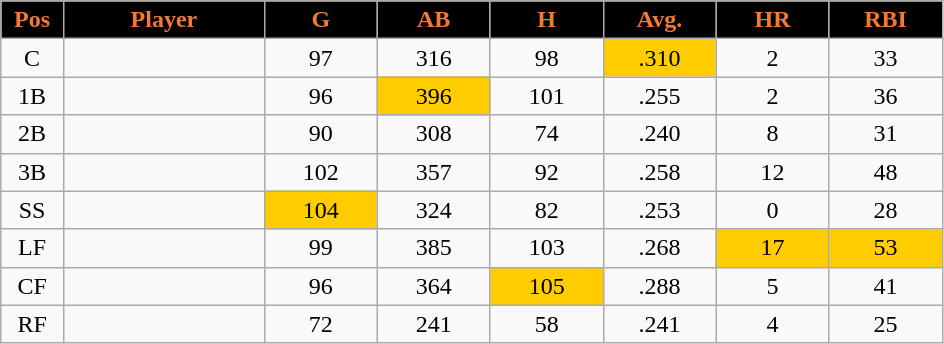<table class="wikitable sortable">
<tr>
<th style="background:black;color:#f47937;" width="5%">Pos</th>
<th style="background:black;color:#f47937;" width="16%">Player</th>
<th style="background:black;color:#f47937;" width="9%">G</th>
<th style="background:black;color:#f47937;" width="9%">AB</th>
<th style="background:black;color:#f47937;" width="9%">H</th>
<th style="background:black;color:#f47937;" width="9%">Avg.</th>
<th style="background:black;color:#f47937;" width="9%">HR</th>
<th style="background:black;color:#f47937;" width="9%">RBI</th>
</tr>
<tr align="center">
<td>C</td>
<td></td>
<td>97</td>
<td>316</td>
<td>98</td>
<td bgcolor="#FFCC00">.310</td>
<td>2</td>
<td>33</td>
</tr>
<tr align="center">
<td>1B</td>
<td></td>
<td>96</td>
<td bgcolor="#FFCC00">396</td>
<td>101</td>
<td>.255</td>
<td>2</td>
<td>36</td>
</tr>
<tr align="center">
<td>2B</td>
<td></td>
<td>90</td>
<td>308</td>
<td>74</td>
<td>.240</td>
<td>8</td>
<td>31</td>
</tr>
<tr align="center">
<td>3B</td>
<td></td>
<td>102</td>
<td>357</td>
<td>92</td>
<td>.258</td>
<td>12</td>
<td>48</td>
</tr>
<tr align="center">
<td>SS</td>
<td></td>
<td bgcolor="#FFCC00">104</td>
<td>324</td>
<td>82</td>
<td>.253</td>
<td>0</td>
<td>28</td>
</tr>
<tr align="center">
<td>LF</td>
<td></td>
<td>99</td>
<td>385</td>
<td>103</td>
<td>.268</td>
<td bgcolor="#FFCC00">17</td>
<td bgcolor="#FFCC00">53</td>
</tr>
<tr align="center">
<td>CF</td>
<td></td>
<td>96</td>
<td>364</td>
<td bgcolor="#FFCC00">105</td>
<td>.288</td>
<td>5</td>
<td>41</td>
</tr>
<tr align="center">
<td>RF</td>
<td></td>
<td>72</td>
<td>241</td>
<td>58</td>
<td>.241</td>
<td>4</td>
<td>25</td>
</tr>
</table>
